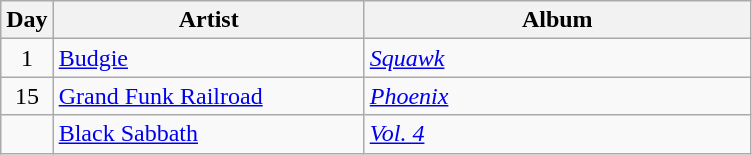<table class="wikitable" border="1">
<tr>
<th>Day</th>
<th width="200">Artist</th>
<th width="250">Album</th>
</tr>
<tr>
<td style="text-align:center;" rowspan="1">1</td>
<td><a href='#'>Budgie</a></td>
<td><em><a href='#'>Squawk</a></em></td>
</tr>
<tr>
<td style="text-align:center;" rowspan="1">15</td>
<td><a href='#'>Grand Funk Railroad</a></td>
<td><em><a href='#'>Phoenix</a></em></td>
</tr>
<tr>
<td style="text-align:center;" rowspan="1"></td>
<td><a href='#'>Black Sabbath</a></td>
<td><em><a href='#'>Vol. 4</a></em></td>
</tr>
</table>
